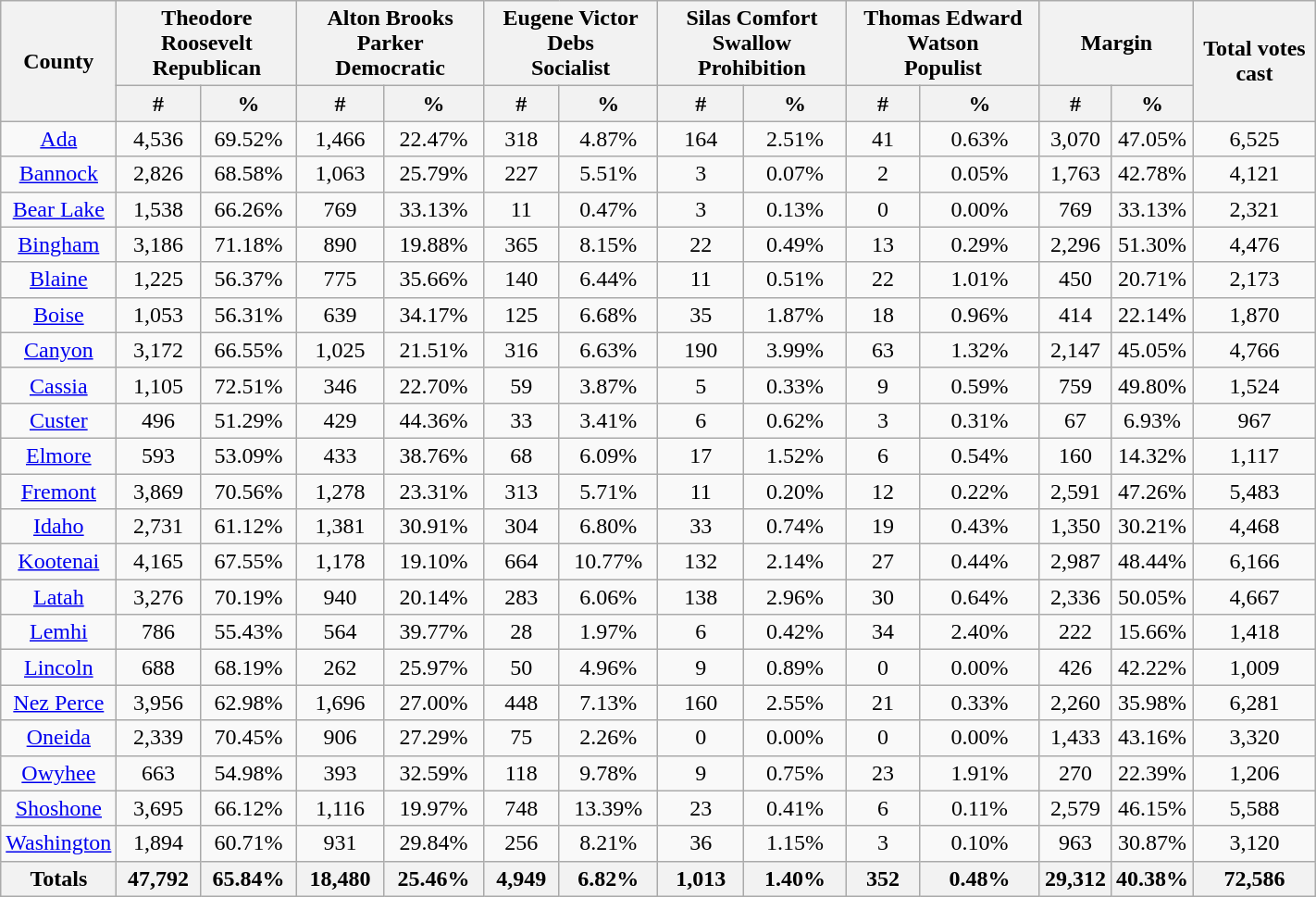<table width="75%"  class="wikitable sortable" style="text-align:center">
<tr>
<th style="text-align:center;" rowspan="2">County</th>
<th style="text-align:center;" colspan="2">Theodore Roosevelt<br>Republican</th>
<th style="text-align:center;" colspan="2">Alton Brooks Parker<br> Democratic</th>
<th style="text-align:center;" colspan="2">Eugene Victor Debs<br>Socialist</th>
<th style="text-align:center;" colspan="2">Silas Comfort Swallow<br>Prohibition</th>
<th style="text-align:center;" colspan="2">Thomas Edward Watson<br>Populist</th>
<th style="text-align:center;" colspan="2">Margin</th>
<th style="text-align:center;" rowspan="2">Total votes cast</th>
</tr>
<tr>
<th style="text-align:center;" data-sort-type="number">#</th>
<th style="text-align:center;" data-sort-type="number">%</th>
<th style="text-align:center;" data-sort-type="number">#</th>
<th style="text-align:center;" data-sort-type="number">%</th>
<th style="text-align:center;" data-sort-type="number">#</th>
<th style="text-align:center;" data-sort-type="number">%</th>
<th style="text-align:center;" data-sort-type="number">#</th>
<th style="text-align:center;" data-sort-type="number">%</th>
<th style="text-align:center;" data-sort-type="number">#</th>
<th style="text-align:center;" data-sort-type="number">%</th>
<th style="text-align:center;" data-sort-type="number">#</th>
<th style="text-align:center;" data-sort-type="number">%</th>
</tr>
<tr style="text-align:center;">
<td><a href='#'>Ada</a></td>
<td>4,536</td>
<td>69.52%</td>
<td>1,466</td>
<td>22.47%</td>
<td>318</td>
<td>4.87%</td>
<td>164</td>
<td>2.51%</td>
<td>41</td>
<td>0.63%</td>
<td>3,070</td>
<td>47.05%</td>
<td>6,525</td>
</tr>
<tr style="text-align:center;">
<td><a href='#'>Bannock</a></td>
<td>2,826</td>
<td>68.58%</td>
<td>1,063</td>
<td>25.79%</td>
<td>227</td>
<td>5.51%</td>
<td>3</td>
<td>0.07%</td>
<td>2</td>
<td>0.05%</td>
<td>1,763</td>
<td>42.78%</td>
<td>4,121</td>
</tr>
<tr style="text-align:center;">
<td><a href='#'>Bear Lake</a></td>
<td>1,538</td>
<td>66.26%</td>
<td>769</td>
<td>33.13%</td>
<td>11</td>
<td>0.47%</td>
<td>3</td>
<td>0.13%</td>
<td>0</td>
<td>0.00%</td>
<td>769</td>
<td>33.13%</td>
<td>2,321</td>
</tr>
<tr style="text-align:center;">
<td><a href='#'>Bingham</a></td>
<td>3,186</td>
<td>71.18%</td>
<td>890</td>
<td>19.88%</td>
<td>365</td>
<td>8.15%</td>
<td>22</td>
<td>0.49%</td>
<td>13</td>
<td>0.29%</td>
<td>2,296</td>
<td>51.30%</td>
<td>4,476</td>
</tr>
<tr style="text-align:center;">
<td><a href='#'>Blaine</a></td>
<td>1,225</td>
<td>56.37%</td>
<td>775</td>
<td>35.66%</td>
<td>140</td>
<td>6.44%</td>
<td>11</td>
<td>0.51%</td>
<td>22</td>
<td>1.01%</td>
<td>450</td>
<td>20.71%</td>
<td>2,173</td>
</tr>
<tr style="text-align:center;">
<td><a href='#'>Boise</a></td>
<td>1,053</td>
<td>56.31%</td>
<td>639</td>
<td>34.17%</td>
<td>125</td>
<td>6.68%</td>
<td>35</td>
<td>1.87%</td>
<td>18</td>
<td>0.96%</td>
<td>414</td>
<td>22.14%</td>
<td>1,870</td>
</tr>
<tr style="text-align:center;">
<td><a href='#'>Canyon</a></td>
<td>3,172</td>
<td>66.55%</td>
<td>1,025</td>
<td>21.51%</td>
<td>316</td>
<td>6.63%</td>
<td>190</td>
<td>3.99%</td>
<td>63</td>
<td>1.32%</td>
<td>2,147</td>
<td>45.05%</td>
<td>4,766</td>
</tr>
<tr style="text-align:center;">
<td><a href='#'>Cassia</a></td>
<td>1,105</td>
<td>72.51%</td>
<td>346</td>
<td>22.70%</td>
<td>59</td>
<td>3.87%</td>
<td>5</td>
<td>0.33%</td>
<td>9</td>
<td>0.59%</td>
<td>759</td>
<td>49.80%</td>
<td>1,524</td>
</tr>
<tr style="text-align:center;">
<td><a href='#'>Custer</a></td>
<td>496</td>
<td>51.29%</td>
<td>429</td>
<td>44.36%</td>
<td>33</td>
<td>3.41%</td>
<td>6</td>
<td>0.62%</td>
<td>3</td>
<td>0.31%</td>
<td>67</td>
<td>6.93%</td>
<td>967</td>
</tr>
<tr style="text-align:center;">
<td><a href='#'>Elmore</a></td>
<td>593</td>
<td>53.09%</td>
<td>433</td>
<td>38.76%</td>
<td>68</td>
<td>6.09%</td>
<td>17</td>
<td>1.52%</td>
<td>6</td>
<td>0.54%</td>
<td>160</td>
<td>14.32%</td>
<td>1,117</td>
</tr>
<tr style="text-align:center;">
<td><a href='#'>Fremont</a></td>
<td>3,869</td>
<td>70.56%</td>
<td>1,278</td>
<td>23.31%</td>
<td>313</td>
<td>5.71%</td>
<td>11</td>
<td>0.20%</td>
<td>12</td>
<td>0.22%</td>
<td>2,591</td>
<td>47.26%</td>
<td>5,483</td>
</tr>
<tr style="text-align:center;">
<td><a href='#'>Idaho</a></td>
<td>2,731</td>
<td>61.12%</td>
<td>1,381</td>
<td>30.91%</td>
<td>304</td>
<td>6.80%</td>
<td>33</td>
<td>0.74%</td>
<td>19</td>
<td>0.43%</td>
<td>1,350</td>
<td>30.21%</td>
<td>4,468</td>
</tr>
<tr style="text-align:center;">
<td><a href='#'>Kootenai</a></td>
<td>4,165</td>
<td>67.55%</td>
<td>1,178</td>
<td>19.10%</td>
<td>664</td>
<td>10.77%</td>
<td>132</td>
<td>2.14%</td>
<td>27</td>
<td>0.44%</td>
<td>2,987</td>
<td>48.44%</td>
<td>6,166</td>
</tr>
<tr style="text-align:center;">
<td><a href='#'>Latah</a></td>
<td>3,276</td>
<td>70.19%</td>
<td>940</td>
<td>20.14%</td>
<td>283</td>
<td>6.06%</td>
<td>138</td>
<td>2.96%</td>
<td>30</td>
<td>0.64%</td>
<td>2,336</td>
<td>50.05%</td>
<td>4,667</td>
</tr>
<tr style="text-align:center;">
<td><a href='#'>Lemhi</a></td>
<td>786</td>
<td>55.43%</td>
<td>564</td>
<td>39.77%</td>
<td>28</td>
<td>1.97%</td>
<td>6</td>
<td>0.42%</td>
<td>34</td>
<td>2.40%</td>
<td>222</td>
<td>15.66%</td>
<td>1,418</td>
</tr>
<tr style="text-align:center;">
<td><a href='#'>Lincoln</a></td>
<td>688</td>
<td>68.19%</td>
<td>262</td>
<td>25.97%</td>
<td>50</td>
<td>4.96%</td>
<td>9</td>
<td>0.89%</td>
<td>0</td>
<td>0.00%</td>
<td>426</td>
<td>42.22%</td>
<td>1,009</td>
</tr>
<tr style="text-align:center;">
<td><a href='#'>Nez Perce</a></td>
<td>3,956</td>
<td>62.98%</td>
<td>1,696</td>
<td>27.00%</td>
<td>448</td>
<td>7.13%</td>
<td>160</td>
<td>2.55%</td>
<td>21</td>
<td>0.33%</td>
<td>2,260</td>
<td>35.98%</td>
<td>6,281</td>
</tr>
<tr style="text-align:center;">
<td><a href='#'>Oneida</a></td>
<td>2,339</td>
<td>70.45%</td>
<td>906</td>
<td>27.29%</td>
<td>75</td>
<td>2.26%</td>
<td>0</td>
<td>0.00%</td>
<td>0</td>
<td>0.00%</td>
<td>1,433</td>
<td>43.16%</td>
<td>3,320</td>
</tr>
<tr style="text-align:center;">
<td><a href='#'>Owyhee</a></td>
<td>663</td>
<td>54.98%</td>
<td>393</td>
<td>32.59%</td>
<td>118</td>
<td>9.78%</td>
<td>9</td>
<td>0.75%</td>
<td>23</td>
<td>1.91%</td>
<td>270</td>
<td>22.39%</td>
<td>1,206</td>
</tr>
<tr style="text-align:center;">
<td><a href='#'>Shoshone</a></td>
<td>3,695</td>
<td>66.12%</td>
<td>1,116</td>
<td>19.97%</td>
<td>748</td>
<td>13.39%</td>
<td>23</td>
<td>0.41%</td>
<td>6</td>
<td>0.11%</td>
<td>2,579</td>
<td>46.15%</td>
<td>5,588</td>
</tr>
<tr style="text-align:center;">
<td><a href='#'>Washington</a></td>
<td>1,894</td>
<td>60.71%</td>
<td>931</td>
<td>29.84%</td>
<td>256</td>
<td>8.21%</td>
<td>36</td>
<td>1.15%</td>
<td>3</td>
<td>0.10%</td>
<td>963</td>
<td>30.87%</td>
<td>3,120</td>
</tr>
<tr style="text-align:center;">
<th>Totals</th>
<th>47,792</th>
<th>65.84%</th>
<th>18,480</th>
<th>25.46%</th>
<th>4,949</th>
<th>6.82%</th>
<th>1,013</th>
<th>1.40%</th>
<th>352</th>
<th>0.48%</th>
<th>29,312</th>
<th>40.38%</th>
<th>72,586</th>
</tr>
</table>
